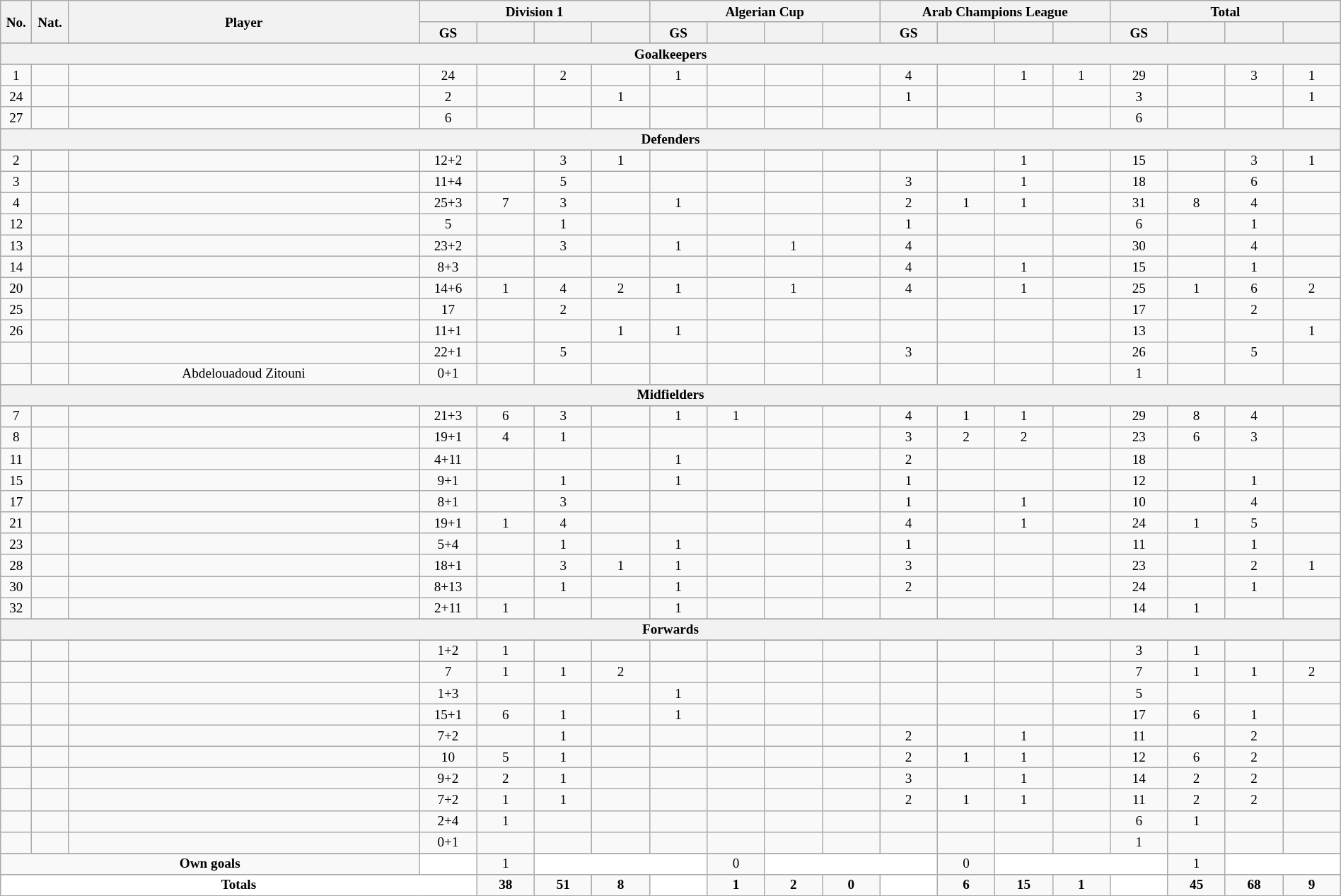<table class="wikitable sortable alternance"  style="font-size:80%; text-align:center; line-height:14px; width:100%;">
<tr>
<th rowspan="2" style="width:10px;">No.</th>
<th rowspan="2" style="width:10px;">Nat.</th>
<th rowspan="2" scope="col" style="width:275px;">Player</th>
<th colspan="4">Division 1</th>
<th colspan="4">Algerian Cup</th>
<th colspan="4">Arab Champions League</th>
<th colspan="4">Total</th>
</tr>
<tr style="text-align:center;">
<th width=40>GS</th>
<th width=40></th>
<th width=40></th>
<th width=40></th>
<th width=40>GS</th>
<th width=40></th>
<th width=40></th>
<th width=40></th>
<th width=40>GS</th>
<th width=40></th>
<th width=40></th>
<th width=40></th>
<th width=40>GS</th>
<th width=40></th>
<th width=40></th>
<th width=40></th>
</tr>
<tr>
</tr>
<tr align="center">
<th colspan="23">Goalkeepers</th>
</tr>
<tr align="center">
</tr>
<tr>
<td>1</td>
<td></td>
<td></td>
<td>24</td>
<td></td>
<td>2</td>
<td></td>
<td>1</td>
<td></td>
<td></td>
<td></td>
<td>4</td>
<td></td>
<td>1</td>
<td>1</td>
<td>29</td>
<td></td>
<td>3</td>
<td>1</td>
</tr>
<tr>
<td>24</td>
<td></td>
<td></td>
<td>2</td>
<td></td>
<td></td>
<td>1</td>
<td></td>
<td></td>
<td></td>
<td></td>
<td>1</td>
<td></td>
<td></td>
<td></td>
<td>3</td>
<td></td>
<td></td>
<td>1</td>
</tr>
<tr>
<td>27</td>
<td></td>
<td></td>
<td>6</td>
<td></td>
<td></td>
<td></td>
<td></td>
<td></td>
<td></td>
<td></td>
<td></td>
<td></td>
<td></td>
<td></td>
<td>6</td>
<td></td>
<td></td>
<td></td>
</tr>
<tr>
</tr>
<tr align="center">
<th colspan="23">Defenders</th>
</tr>
<tr align="center">
</tr>
<tr>
<td>2</td>
<td></td>
<td></td>
<td>12+2</td>
<td></td>
<td>3</td>
<td>1</td>
<td></td>
<td></td>
<td></td>
<td></td>
<td></td>
<td></td>
<td>1</td>
<td></td>
<td>15</td>
<td></td>
<td>3</td>
<td>1</td>
</tr>
<tr>
<td>3</td>
<td></td>
<td></td>
<td>11+4</td>
<td></td>
<td>5</td>
<td></td>
<td></td>
<td></td>
<td></td>
<td></td>
<td>3</td>
<td></td>
<td>1</td>
<td></td>
<td>18</td>
<td></td>
<td>6</td>
<td></td>
</tr>
<tr>
<td>4</td>
<td></td>
<td></td>
<td>25+3</td>
<td>7</td>
<td>3</td>
<td></td>
<td>1</td>
<td></td>
<td></td>
<td></td>
<td>2</td>
<td>1</td>
<td>1</td>
<td></td>
<td>31</td>
<td>8</td>
<td>4</td>
<td></td>
</tr>
<tr>
<td>12</td>
<td></td>
<td></td>
<td>5</td>
<td></td>
<td>1</td>
<td></td>
<td></td>
<td></td>
<td></td>
<td></td>
<td>1</td>
<td></td>
<td></td>
<td></td>
<td>6</td>
<td></td>
<td>1</td>
<td></td>
</tr>
<tr>
<td>13</td>
<td></td>
<td></td>
<td>23+2</td>
<td></td>
<td>3</td>
<td></td>
<td>1</td>
<td></td>
<td>1</td>
<td></td>
<td>4</td>
<td></td>
<td></td>
<td></td>
<td>30</td>
<td></td>
<td>4</td>
<td></td>
</tr>
<tr>
<td>14</td>
<td></td>
<td></td>
<td>8+3</td>
<td></td>
<td></td>
<td></td>
<td></td>
<td></td>
<td></td>
<td></td>
<td>4</td>
<td></td>
<td>1</td>
<td></td>
<td>15</td>
<td></td>
<td>1</td>
<td></td>
</tr>
<tr>
<td>20</td>
<td></td>
<td></td>
<td>14+6</td>
<td>1</td>
<td>4</td>
<td>2</td>
<td>1</td>
<td></td>
<td>1</td>
<td></td>
<td>4</td>
<td></td>
<td>1</td>
<td></td>
<td>25</td>
<td>1</td>
<td>6</td>
<td>2</td>
</tr>
<tr>
<td>25</td>
<td></td>
<td></td>
<td>17</td>
<td></td>
<td>2</td>
<td></td>
<td></td>
<td></td>
<td></td>
<td></td>
<td></td>
<td></td>
<td></td>
<td></td>
<td>17</td>
<td></td>
<td>2</td>
<td></td>
</tr>
<tr>
<td>26</td>
<td></td>
<td></td>
<td>11+1</td>
<td></td>
<td></td>
<td>1</td>
<td>1</td>
<td></td>
<td></td>
<td></td>
<td></td>
<td></td>
<td></td>
<td></td>
<td>13</td>
<td></td>
<td></td>
<td>1</td>
</tr>
<tr>
<td></td>
<td></td>
<td></td>
<td>22+1</td>
<td></td>
<td>5</td>
<td></td>
<td></td>
<td></td>
<td></td>
<td></td>
<td>3</td>
<td></td>
<td></td>
<td></td>
<td>26</td>
<td></td>
<td>5</td>
<td></td>
</tr>
<tr>
<td></td>
<td></td>
<td>Abdelouadoud Zitouni</td>
<td>0+1</td>
<td></td>
<td></td>
<td></td>
<td></td>
<td></td>
<td></td>
<td></td>
<td></td>
<td></td>
<td></td>
<td></td>
<td>1</td>
<td></td>
<td></td>
<td></td>
</tr>
<tr>
</tr>
<tr align="center">
<th colspan="23">Midfielders</th>
</tr>
<tr align="center">
</tr>
<tr>
<td>7</td>
<td></td>
<td></td>
<td>21+3</td>
<td>6</td>
<td>3</td>
<td></td>
<td>1</td>
<td>1</td>
<td></td>
<td></td>
<td>4</td>
<td>1</td>
<td>1</td>
<td></td>
<td>29</td>
<td>8</td>
<td>4</td>
<td></td>
</tr>
<tr>
<td>8</td>
<td></td>
<td></td>
<td>19+1</td>
<td>4</td>
<td>1</td>
<td></td>
<td></td>
<td></td>
<td></td>
<td></td>
<td>3</td>
<td>2</td>
<td>2</td>
<td></td>
<td>23</td>
<td>6</td>
<td>3</td>
<td></td>
</tr>
<tr>
<td>11</td>
<td></td>
<td></td>
<td>4+11</td>
<td></td>
<td></td>
<td></td>
<td>1</td>
<td></td>
<td></td>
<td></td>
<td>2</td>
<td></td>
<td></td>
<td></td>
<td>18</td>
<td></td>
<td></td>
<td></td>
</tr>
<tr>
<td>15</td>
<td></td>
<td></td>
<td>9+1</td>
<td></td>
<td>1</td>
<td></td>
<td>1</td>
<td></td>
<td></td>
<td></td>
<td>1</td>
<td></td>
<td></td>
<td></td>
<td>12</td>
<td></td>
<td>1</td>
<td></td>
</tr>
<tr>
<td>17</td>
<td></td>
<td></td>
<td>8+1</td>
<td></td>
<td>3</td>
<td></td>
<td></td>
<td></td>
<td></td>
<td></td>
<td>1</td>
<td></td>
<td>1</td>
<td></td>
<td>10</td>
<td></td>
<td>4</td>
<td></td>
</tr>
<tr>
<td>21</td>
<td></td>
<td></td>
<td>19+1</td>
<td>1</td>
<td>4</td>
<td></td>
<td></td>
<td></td>
<td></td>
<td></td>
<td>4</td>
<td></td>
<td>1</td>
<td></td>
<td>24</td>
<td>1</td>
<td>5</td>
<td></td>
</tr>
<tr>
<td>23</td>
<td></td>
<td></td>
<td>5+4</td>
<td></td>
<td>1</td>
<td></td>
<td>1</td>
<td></td>
<td></td>
<td></td>
<td>1</td>
<td></td>
<td></td>
<td></td>
<td>11</td>
<td></td>
<td>1</td>
<td></td>
</tr>
<tr>
<td>28</td>
<td></td>
<td></td>
<td>18+1</td>
<td></td>
<td>3</td>
<td>1</td>
<td>1</td>
<td></td>
<td></td>
<td></td>
<td>3</td>
<td></td>
<td></td>
<td></td>
<td>23</td>
<td></td>
<td>2</td>
<td>1</td>
</tr>
<tr>
<td>30</td>
<td></td>
<td></td>
<td>8+13</td>
<td></td>
<td>1</td>
<td></td>
<td>1</td>
<td></td>
<td></td>
<td></td>
<td>2</td>
<td></td>
<td></td>
<td></td>
<td>24</td>
<td></td>
<td>1</td>
<td></td>
</tr>
<tr>
<td>32</td>
<td></td>
<td></td>
<td>2+11</td>
<td>1</td>
<td></td>
<td></td>
<td>1</td>
<td></td>
<td></td>
<td></td>
<td></td>
<td></td>
<td></td>
<td></td>
<td>14</td>
<td>1</td>
<td></td>
<td></td>
</tr>
<tr>
</tr>
<tr align="center">
<th colspan="23">Forwards</th>
</tr>
<tr align="center">
</tr>
<tr>
<td></td>
<td></td>
<td></td>
<td>1+2</td>
<td>1</td>
<td></td>
<td></td>
<td></td>
<td></td>
<td></td>
<td></td>
<td></td>
<td></td>
<td></td>
<td></td>
<td>3</td>
<td>1</td>
<td></td>
<td></td>
</tr>
<tr>
<td></td>
<td></td>
<td></td>
<td>7</td>
<td>1</td>
<td>1</td>
<td>2</td>
<td></td>
<td></td>
<td></td>
<td></td>
<td></td>
<td></td>
<td></td>
<td></td>
<td>7</td>
<td>1</td>
<td>1</td>
<td>2</td>
</tr>
<tr>
<td></td>
<td></td>
<td></td>
<td>1+3</td>
<td></td>
<td></td>
<td></td>
<td>1</td>
<td></td>
<td></td>
<td></td>
<td></td>
<td></td>
<td></td>
<td></td>
<td>5</td>
<td></td>
<td></td>
<td></td>
</tr>
<tr>
<td></td>
<td></td>
<td></td>
<td>15+1</td>
<td>6</td>
<td>1</td>
<td></td>
<td>1</td>
<td></td>
<td></td>
<td></td>
<td></td>
<td></td>
<td></td>
<td></td>
<td>17</td>
<td>6</td>
<td>1</td>
<td></td>
</tr>
<tr>
<td></td>
<td></td>
<td></td>
<td>7+2</td>
<td></td>
<td>1</td>
<td></td>
<td></td>
<td></td>
<td></td>
<td></td>
<td>2</td>
<td></td>
<td>1</td>
<td></td>
<td>11</td>
<td></td>
<td>2</td>
<td></td>
</tr>
<tr>
<td></td>
<td></td>
<td></td>
<td>10</td>
<td>5</td>
<td>1</td>
<td></td>
<td></td>
<td></td>
<td></td>
<td></td>
<td>2</td>
<td>1</td>
<td>1</td>
<td></td>
<td>12</td>
<td>6</td>
<td>2</td>
<td></td>
</tr>
<tr>
<td></td>
<td></td>
<td></td>
<td>9+2</td>
<td>2</td>
<td>1</td>
<td></td>
<td></td>
<td></td>
<td></td>
<td></td>
<td>3</td>
<td></td>
<td>1</td>
<td></td>
<td>14</td>
<td>2</td>
<td>2</td>
<td></td>
</tr>
<tr>
<td></td>
<td></td>
<td></td>
<td>7+2</td>
<td>1</td>
<td>1</td>
<td></td>
<td></td>
<td></td>
<td></td>
<td></td>
<td>2</td>
<td>1</td>
<td>1</td>
<td></td>
<td>11</td>
<td>2</td>
<td>2</td>
<td></td>
</tr>
<tr>
<td></td>
<td></td>
<td></td>
<td>2+4</td>
<td>1</td>
<td></td>
<td></td>
<td></td>
<td></td>
<td></td>
<td></td>
<td></td>
<td></td>
<td></td>
<td></td>
<td>6</td>
<td>1</td>
<td></td>
<td></td>
</tr>
<tr>
<td></td>
<td></td>
<td></td>
<td>0+1</td>
<td></td>
<td></td>
<td></td>
<td></td>
<td></td>
<td></td>
<td></td>
<td></td>
<td></td>
<td></td>
<td></td>
<td>1</td>
<td></td>
<td></td>
<td></td>
</tr>
<tr>
</tr>
<tr class="sortbottom">
<td colspan="3"><strong>Own goals</strong></td>
<td ! style="background:white; text-align: center;"></td>
<td>1</td>
<td ! colspan="3" style="background:white; text-align: center;"></td>
<td>0</td>
<td ! colspan="3" style="background:white; text-align: center;"></td>
<td>0</td>
<td ! colspan="3" style="background:white; text-align: center;"></td>
<td>1</td>
<td ! colspan="2" style="background:white; text-align: center;"></td>
</tr>
<tr class="sortbottom">
<td colspan="4"  style="background:white; text-align: center;"><strong>Totals</strong></td>
<td><strong>38</strong></td>
<td><strong>51</strong></td>
<td><strong>8</strong></td>
<td ! rowspan="2" style="background:white; text-align: center;"></td>
<td><strong>1</strong></td>
<td><strong>2</strong></td>
<td><strong>0</strong></td>
<td ! rowspan="2" style="background:white; text-align: center;"></td>
<td><strong>6</strong></td>
<td><strong>15</strong></td>
<td><strong>1</strong></td>
<td ! rowspan="2" style="background:white; text-align: center;"></td>
<td><strong>45</strong></td>
<td><strong>68</strong></td>
<td><strong>9</strong></td>
</tr>
</table>
